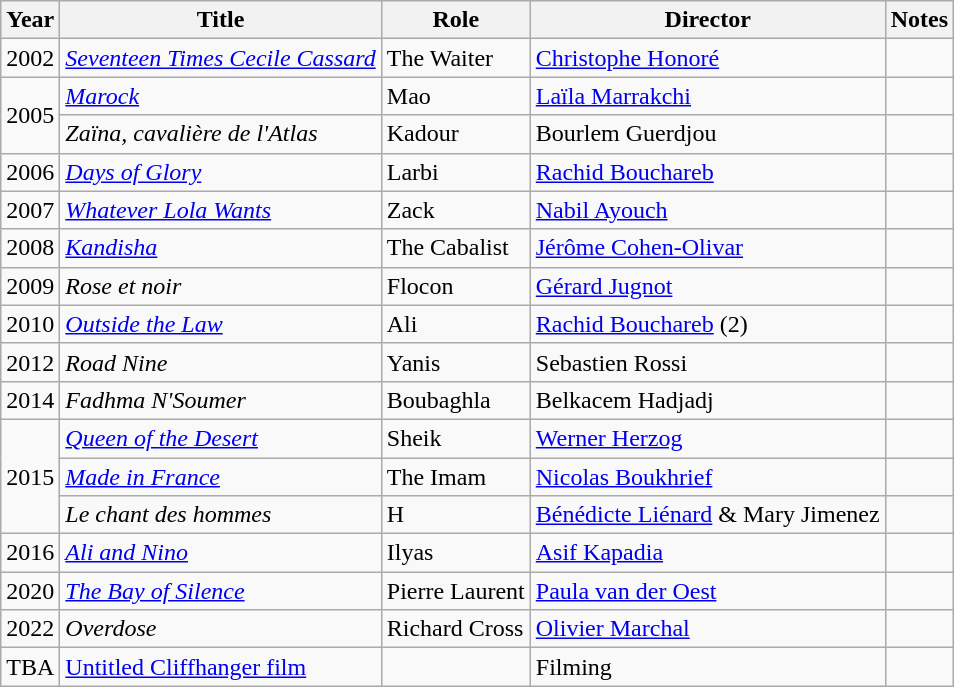<table class="wikitable sortable">
<tr>
<th>Year</th>
<th>Title</th>
<th>Role</th>
<th>Director</th>
<th class="unsortable">Notes</th>
</tr>
<tr>
<td>2002</td>
<td><em><a href='#'>Seventeen Times Cecile Cassard</a></em></td>
<td>The Waiter</td>
<td><a href='#'>Christophe Honoré</a></td>
<td></td>
</tr>
<tr>
<td rowspan="2">2005</td>
<td><em><a href='#'>Marock</a></em></td>
<td>Mao</td>
<td><a href='#'>Laïla Marrakchi</a></td>
<td></td>
</tr>
<tr>
<td><em>Zaïna, cavalière de l'Atlas</em></td>
<td>Kadour</td>
<td>Bourlem Guerdjou</td>
<td></td>
</tr>
<tr>
<td>2006</td>
<td><em><a href='#'>Days of Glory</a></em></td>
<td>Larbi</td>
<td><a href='#'>Rachid Bouchareb</a></td>
<td></td>
</tr>
<tr>
<td>2007</td>
<td><em><a href='#'>Whatever Lola Wants</a></em></td>
<td>Zack</td>
<td><a href='#'>Nabil Ayouch</a></td>
<td></td>
</tr>
<tr>
<td>2008</td>
<td><em><a href='#'>Kandisha</a></em></td>
<td>The Cabalist</td>
<td><a href='#'>Jérôme Cohen-Olivar</a></td>
<td></td>
</tr>
<tr>
<td>2009</td>
<td><em>Rose et noir</em></td>
<td>Flocon</td>
<td><a href='#'>Gérard Jugnot</a></td>
<td></td>
</tr>
<tr>
<td>2010</td>
<td><em><a href='#'>Outside the Law</a></em></td>
<td>Ali</td>
<td><a href='#'>Rachid Bouchareb</a> (2)</td>
<td></td>
</tr>
<tr>
<td>2012</td>
<td><em>Road Nine</em></td>
<td>Yanis</td>
<td>Sebastien Rossi</td>
<td></td>
</tr>
<tr>
<td>2014</td>
<td><em>Fadhma N'Soumer</em></td>
<td>Boubaghla</td>
<td>Belkacem Hadjadj</td>
<td></td>
</tr>
<tr>
<td rowspan="3">2015</td>
<td><em><a href='#'>Queen of the Desert</a></em></td>
<td>Sheik</td>
<td><a href='#'>Werner Herzog</a></td>
<td></td>
</tr>
<tr>
<td><em><a href='#'>Made in France</a></em></td>
<td>The Imam</td>
<td><a href='#'>Nicolas Boukhrief</a></td>
<td></td>
</tr>
<tr>
<td><em>Le chant des hommes</em></td>
<td>H</td>
<td><a href='#'>Bénédicte Liénard</a> & Mary Jimenez</td>
<td></td>
</tr>
<tr>
<td>2016</td>
<td><em><a href='#'>Ali and Nino</a></em></td>
<td>Ilyas</td>
<td><a href='#'>Asif Kapadia</a></td>
<td></td>
</tr>
<tr>
<td>2020</td>
<td><em><a href='#'>The Bay of Silence</a></em></td>
<td>Pierre Laurent</td>
<td><a href='#'>Paula van der Oest</a></td>
<td></td>
</tr>
<tr>
<td>2022</td>
<td><em>Overdose</em></td>
<td>Richard Cross</td>
<td><a href='#'>Olivier Marchal</a></td>
<td></td>
</tr>
<tr>
<td>TBA</td>
<td><a href='#'>Untitled Cliffhanger film</a></td>
<td></td>
<td>Filming</td>
</tr>
</table>
